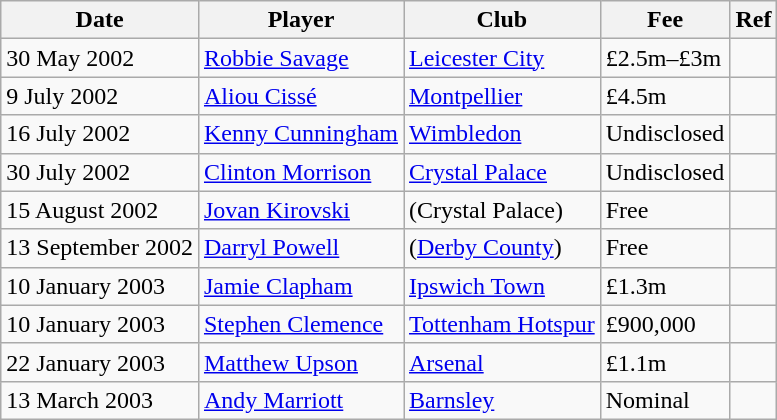<table class="wikitable" style="text-align: left">
<tr>
<th>Date</th>
<th>Player</th>
<th>Club</th>
<th>Fee</th>
<th>Ref</th>
</tr>
<tr>
<td>30 May 2002</td>
<td><a href='#'>Robbie Savage</a></td>
<td><a href='#'>Leicester City</a></td>
<td>£2.5m–£3m</td>
<td style="text-align: center"></td>
</tr>
<tr>
<td>9 July 2002</td>
<td><a href='#'>Aliou Cissé</a></td>
<td><a href='#'>Montpellier</a></td>
<td>£4.5m</td>
<td style="text-align: center"></td>
</tr>
<tr>
<td>16 July 2002</td>
<td><a href='#'>Kenny Cunningham</a></td>
<td><a href='#'>Wimbledon</a></td>
<td>Undisclosed</td>
<td style="text-align: center"></td>
</tr>
<tr>
<td>30 July 2002</td>
<td><a href='#'>Clinton Morrison</a></td>
<td><a href='#'>Crystal Palace</a></td>
<td>Undisclosed</td>
<td style="text-align: center"></td>
</tr>
<tr>
<td>15 August 2002</td>
<td><a href='#'>Jovan Kirovski</a></td>
<td>(Crystal Palace)</td>
<td>Free</td>
<td style="text-align: center"></td>
</tr>
<tr>
<td>13 September 2002</td>
<td><a href='#'>Darryl Powell</a></td>
<td>(<a href='#'>Derby County</a>)</td>
<td>Free</td>
<td style="text-align: center"></td>
</tr>
<tr>
<td>10 January 2003</td>
<td><a href='#'>Jamie Clapham</a></td>
<td><a href='#'>Ipswich Town</a></td>
<td>£1.3m</td>
<td style="text-align: center"></td>
</tr>
<tr>
<td>10 January 2003</td>
<td><a href='#'>Stephen Clemence</a></td>
<td><a href='#'>Tottenham Hotspur</a></td>
<td>£900,000</td>
<td style="text-align: center"></td>
</tr>
<tr>
<td>22 January 2003</td>
<td><a href='#'>Matthew Upson</a></td>
<td><a href='#'>Arsenal</a></td>
<td>£1.1m</td>
<td style="text-align: center"></td>
</tr>
<tr>
<td>13 March 2003</td>
<td><a href='#'>Andy Marriott</a></td>
<td><a href='#'>Barnsley</a></td>
<td>Nominal</td>
<td style="text-align: center"></td>
</tr>
</table>
